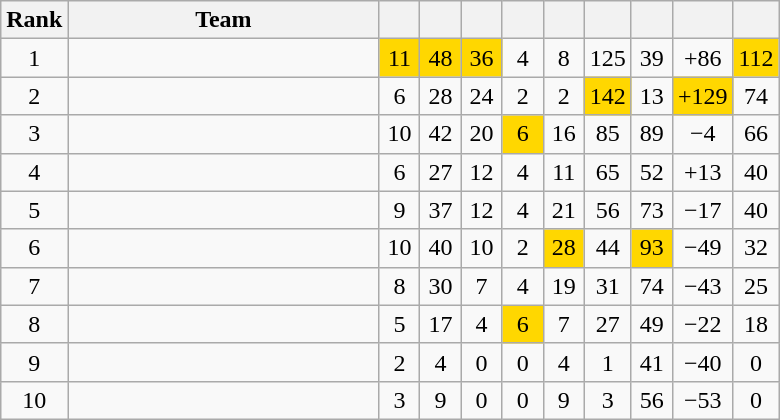<table class="wikitable sortable" style="text-align:center">
<tr>
<th width=20>Rank</th>
<th width=200>Team</th>
<th width=20></th>
<th width=20></th>
<th width=20></th>
<th width=20></th>
<th width=20></th>
<th width=20></th>
<th width=20></th>
<th width=20></th>
<th width=20></th>
</tr>
<tr>
<td>1</td>
<td align=left></td>
<td bgcolor=gold>11</td>
<td bgcolor=gold>48</td>
<td bgcolor=gold>36</td>
<td>4</td>
<td>8</td>
<td>125</td>
<td>39</td>
<td>+86</td>
<td bgcolor=gold>112</td>
</tr>
<tr align=center>
<td>2</td>
<td align=left></td>
<td>6</td>
<td>28</td>
<td>24</td>
<td>2</td>
<td>2</td>
<td bgcolor=gold>142</td>
<td>13</td>
<td bgcolor=gold>+129</td>
<td>74</td>
</tr>
<tr align=center>
<td>3</td>
<td align=left></td>
<td>10</td>
<td>42</td>
<td>20</td>
<td bgcolor=gold>6</td>
<td>16</td>
<td>85</td>
<td>89</td>
<td>−4</td>
<td>66</td>
</tr>
<tr align=center>
<td>4</td>
<td align=left></td>
<td>6</td>
<td>27</td>
<td>12</td>
<td>4</td>
<td>11</td>
<td>65</td>
<td>52</td>
<td>+13</td>
<td>40</td>
</tr>
<tr align=center>
<td>5</td>
<td align=left></td>
<td>9</td>
<td>37</td>
<td>12</td>
<td>4</td>
<td>21</td>
<td>56</td>
<td>73</td>
<td>−17</td>
<td>40</td>
</tr>
<tr align=center>
<td>6</td>
<td align=left></td>
<td>10</td>
<td>40</td>
<td>10</td>
<td>2</td>
<td bgcolor=gold>28</td>
<td>44</td>
<td bgcolor=gold>93</td>
<td>−49</td>
<td>32</td>
</tr>
<tr align=center>
<td>7</td>
<td align=left></td>
<td>8</td>
<td>30</td>
<td>7</td>
<td>4</td>
<td>19</td>
<td>31</td>
<td>74</td>
<td>−43</td>
<td>25</td>
</tr>
<tr align=center>
<td>8</td>
<td align=left></td>
<td>5</td>
<td>17</td>
<td>4</td>
<td bgcolor=gold>6</td>
<td>7</td>
<td>27</td>
<td>49</td>
<td>−22</td>
<td>18</td>
</tr>
<tr align=center>
<td>9</td>
<td align=left></td>
<td>2</td>
<td>4</td>
<td>0</td>
<td>0</td>
<td>4</td>
<td>1</td>
<td>41</td>
<td>−40</td>
<td>0</td>
</tr>
<tr align=center>
<td>10</td>
<td align=left></td>
<td>3</td>
<td>9</td>
<td>0</td>
<td>0</td>
<td>9</td>
<td>3</td>
<td>56</td>
<td>−53</td>
<td>0</td>
</tr>
</table>
